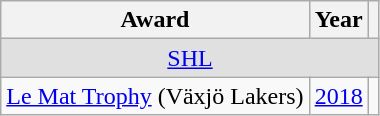<table class="wikitable">
<tr>
<th>Award</th>
<th>Year</th>
<th></th>
</tr>
<tr ALIGN="center" bgcolor="#e0e0e0">
<td colspan="3"><a href='#'>SHL</a></td>
</tr>
<tr>
<td><a href='#'>Le Mat Trophy</a> (Växjö Lakers)</td>
<td><a href='#'>2018</a></td>
<td></td>
</tr>
</table>
